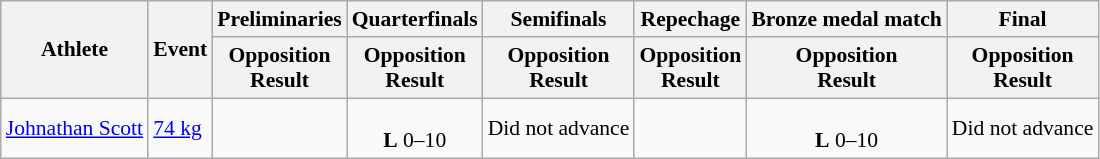<table class="wikitable" border="1" style="font-size:90%">
<tr>
<th rowspan=2>Athlete</th>
<th rowspan=2>Event</th>
<th>Preliminaries</th>
<th>Quarterfinals</th>
<th>Semifinals</th>
<th>Repechage</th>
<th>Bronze medal match</th>
<th>Final</th>
</tr>
<tr>
<th>Opposition<br>Result</th>
<th>Opposition<br>Result</th>
<th>Opposition<br>Result</th>
<th>Opposition<br>Result</th>
<th>Opposition<br>Result</th>
<th>Opposition<br>Result</th>
</tr>
<tr align=center>
<td align=left><a href='#'>Johnathan Scott</a></td>
<td align=left><a href='#'>74 kg</a></td>
<td></td>
<td><br><strong>L</strong> 0–10</td>
<td>Did not advance</td>
<td></td>
<td><br><strong>L</strong> 0–10</td>
<td>Did not advance</td>
</tr>
</table>
